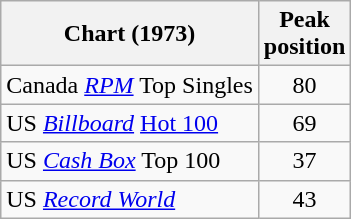<table class="wikitable sortable">
<tr>
<th>Chart (1973)</th>
<th>Peak<br>position</th>
</tr>
<tr>
<td>Canada <em><a href='#'>RPM</a></em> Top Singles</td>
<td style="text-align:center;">80</td>
</tr>
<tr>
<td>US <em><a href='#'>Billboard</a></em> <a href='#'>Hot 100</a></td>
<td style="text-align:center;">69</td>
</tr>
<tr>
<td>US <a href='#'><em>Cash Box</em></a> Top 100</td>
<td align="center">37</td>
</tr>
<tr>
<td>US <em><a href='#'>Record World</a></em></td>
<td style="text-align:center;">43</td>
</tr>
</table>
